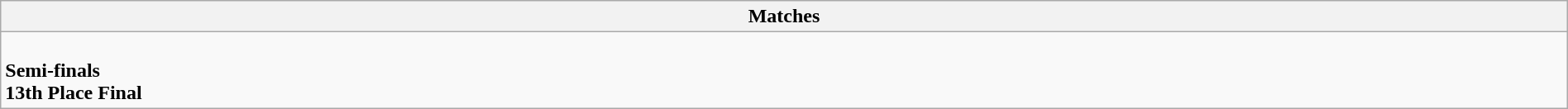<table class="wikitable collapsible collapsed" style="width:100%;">
<tr>
<th>Matches</th>
</tr>
<tr>
<td><br><strong>Semi-finals</strong>

<br><strong>13th Place Final</strong>
</td>
</tr>
</table>
